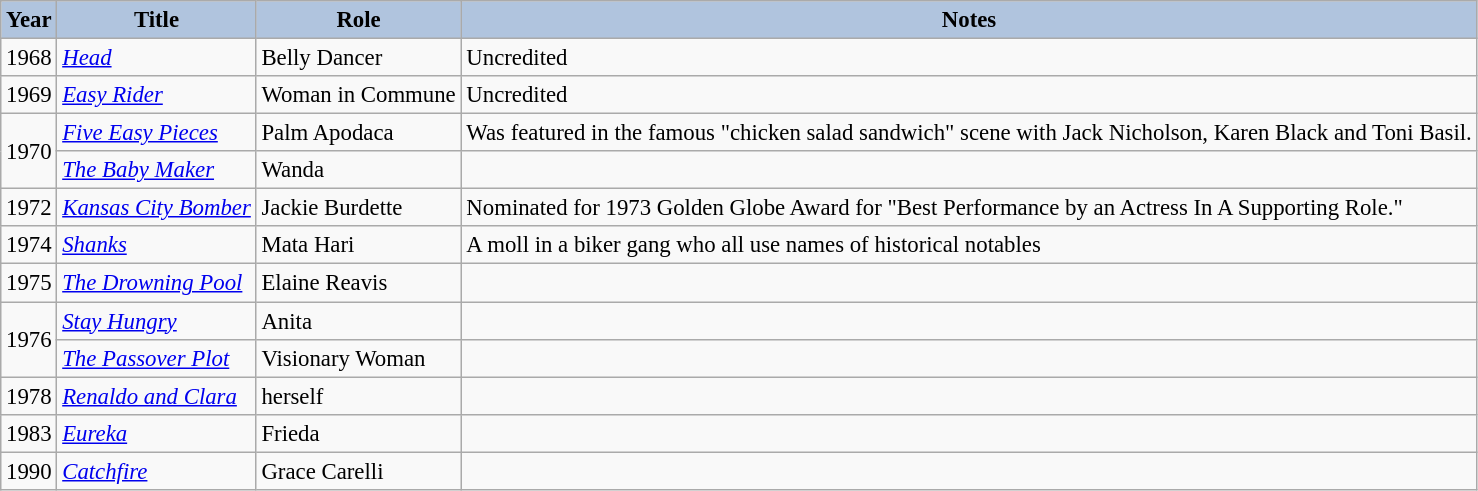<table class="wikitable" style="font-size: 95%;">
<tr>
<th style="background:#B0C4DE;">Year</th>
<th style="background:#B0C4DE;">Title</th>
<th style="background:#B0C4DE;">Role</th>
<th style="background:#B0C4DE;">Notes</th>
</tr>
<tr>
<td rowspan="1">1968</td>
<td><em><a href='#'>Head</a></em></td>
<td>Belly Dancer</td>
<td>Uncredited<br></td>
</tr>
<tr>
<td rowspan="1">1969</td>
<td><em><a href='#'>Easy Rider</a></em></td>
<td>Woman in Commune</td>
<td>Uncredited</td>
</tr>
<tr>
<td rowspan="2">1970</td>
<td><em><a href='#'>Five Easy Pieces</a></em></td>
<td>Palm Apodaca</td>
<td>Was featured in the famous "chicken salad sandwich" scene with Jack Nicholson, Karen Black and Toni Basil.</td>
</tr>
<tr>
<td><em><a href='#'>The Baby Maker</a></em></td>
<td>Wanda</td>
<td></td>
</tr>
<tr>
<td rowspan="1">1972</td>
<td><em><a href='#'>Kansas City Bomber</a></em></td>
<td>Jackie Burdette</td>
<td>Nominated for 1973 Golden Globe Award for "Best Performance by an Actress In A Supporting Role."</td>
</tr>
<tr>
<td rowspan="1">1974</td>
<td><em><a href='#'>Shanks</a></em></td>
<td>Mata Hari</td>
<td>A moll in a biker gang who all use names of historical notables</td>
</tr>
<tr>
<td rowspan="1">1975</td>
<td><em><a href='#'>The Drowning Pool</a></em></td>
<td>Elaine Reavis</td>
<td></td>
</tr>
<tr>
<td rowspan="2">1976</td>
<td><em><a href='#'>Stay Hungry</a></em></td>
<td>Anita</td>
<td></td>
</tr>
<tr>
<td><em><a href='#'>The Passover Plot</a></em></td>
<td>Visionary Woman</td>
<td></td>
</tr>
<tr>
<td rowspan="1">1978</td>
<td><em><a href='#'>Renaldo and Clara</a></em></td>
<td>herself</td>
<td></td>
</tr>
<tr>
<td rowspan="1">1983</td>
<td><em><a href='#'>Eureka</a></em></td>
<td>Frieda</td>
<td></td>
</tr>
<tr>
<td rowspan="1">1990</td>
<td><em><a href='#'>Catchfire</a></em></td>
<td>Grace Carelli</td>
<td></td>
</tr>
</table>
